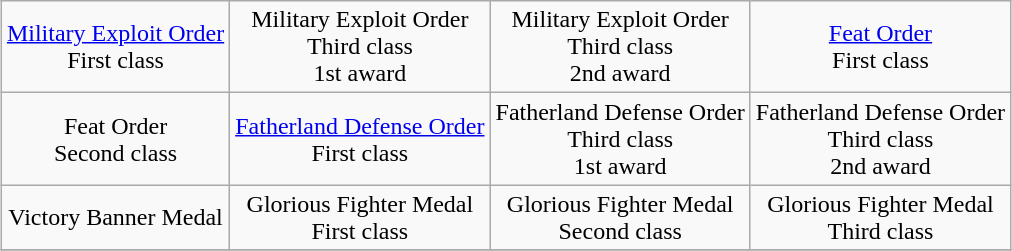<table class="wikitable" style="margin:1em auto; text-align:center;">
<tr>
<td><a href='#'>Military Exploit Order</a><br>First class</td>
<td>Military Exploit Order<br>Third class<br>1st award</td>
<td>Military Exploit Order<br>Third class<br>2nd award</td>
<td><a href='#'>Feat Order</a><br>First class</td>
</tr>
<tr>
<td>Feat Order<br>Second class</td>
<td><a href='#'>Fatherland Defense Order</a><br>First class</td>
<td>Fatherland Defense Order<br>Third class<br>1st award</td>
<td>Fatherland Defense Order<br>Third class<br>2nd award</td>
</tr>
<tr>
<td>Victory Banner Medal</td>
<td>Glorious Fighter Medal<br>First class</td>
<td>Glorious Fighter Medal<br>Second class</td>
<td>Glorious Fighter Medal<br>Third class</td>
</tr>
<tr>
</tr>
</table>
